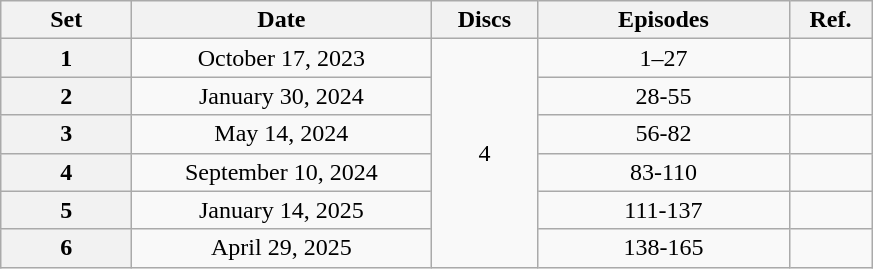<table class="wikitable" style="text-align:center;">
<tr>
<th scope="col" style="width:5em;">Set</th>
<th scope="col" style="width:12em;">Date</th>
<th scope="col" style="width:4em;">Discs</th>
<th scope="col" style="width:10em;">Episodes</th>
<th scope="col" style="width:3em;">Ref.</th>
</tr>
<tr>
<th scope="row">1</th>
<td>October 17, 2023</td>
<td rowspan="6">4</td>
<td>1–27</td>
<td></td>
</tr>
<tr>
<th scope="row">2</th>
<td>January 30, 2024</td>
<td>28-55</td>
<td></td>
</tr>
<tr>
<th scope="row">3</th>
<td>May 14, 2024</td>
<td>56-82</td>
<td></td>
</tr>
<tr>
<th scope="row">4</th>
<td>September 10, 2024</td>
<td>83-110</td>
<td></td>
</tr>
<tr>
<th scope="row">5</th>
<td>January 14, 2025</td>
<td>111-137</td>
<td></td>
</tr>
<tr>
<th scope="row">6</th>
<td>April 29, 2025</td>
<td>138-165</td>
<td></td>
</tr>
</table>
